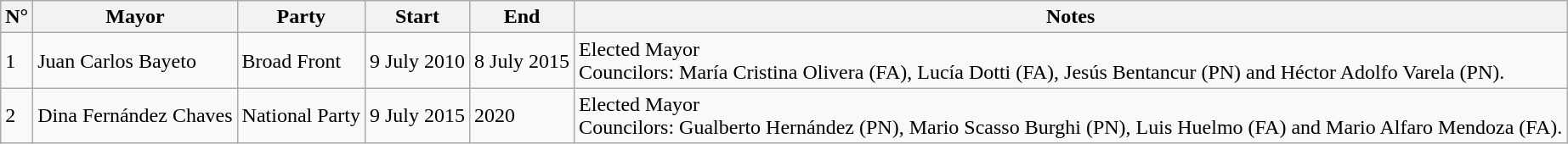<table class=wikitable>
<tr>
<th>N°</th>
<th>Mayor</th>
<th>Party</th>
<th>Start</th>
<th>End</th>
<th>Notes</th>
</tr>
<tr>
<td>1</td>
<td>Juan Carlos Bayeto</td>
<td>Broad Front</td>
<td>9 July 2010</td>
<td>8 July 2015</td>
<td>Elected Mayor <br>Councilors: María Cristina Olivera (FA), Lucía Dotti (FA), Jesús Bentancur (PN) and Héctor Adolfo Varela (PN).</td>
</tr>
<tr>
<td>2</td>
<td>Dina Fernández Chaves</td>
<td>National Party</td>
<td>9 July 2015</td>
<td>2020</td>
<td>Elected Mayor <br>Councilors: Gualberto Hernández (PN), Mario Scasso Burghi (PN), Luis Huelmo (FA) and Mario Alfaro Mendoza (FA).</td>
</tr>
</table>
